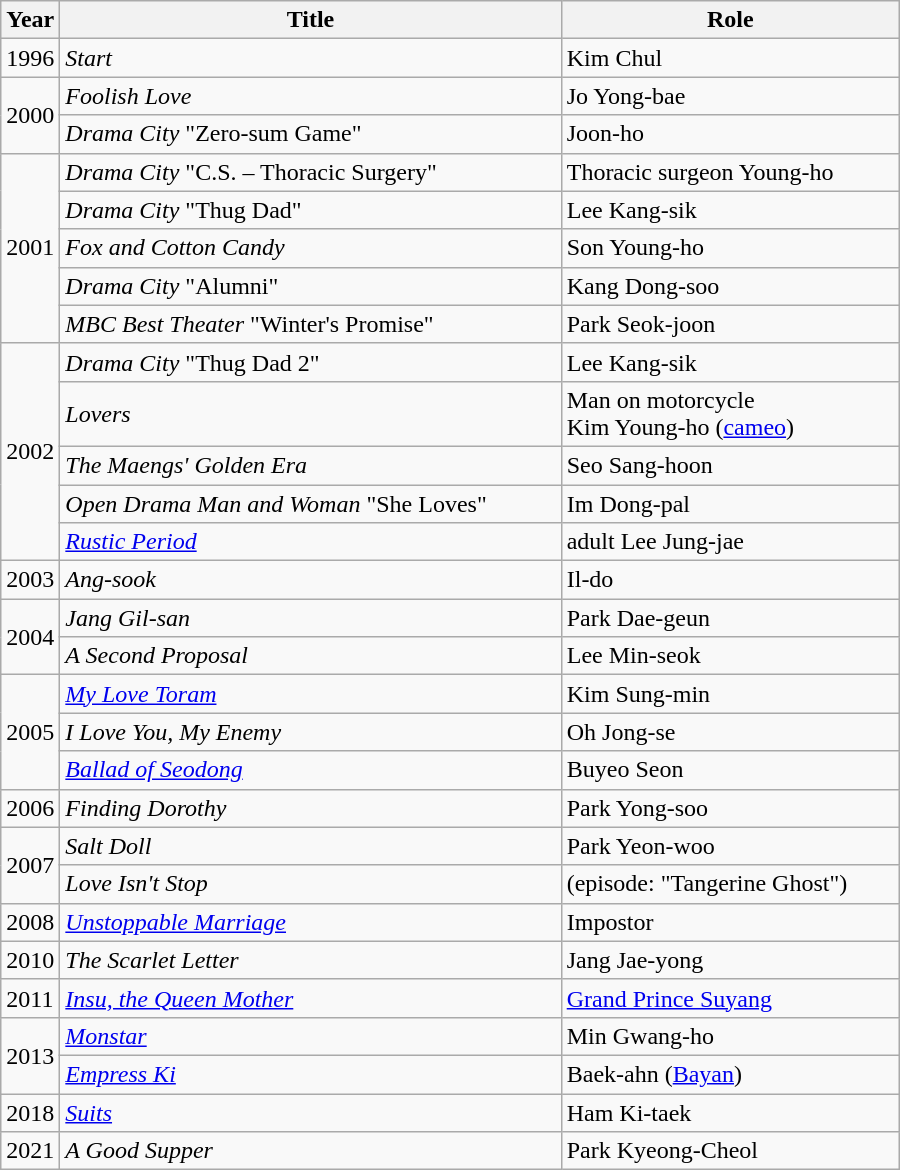<table class="wikitable" style="width:600px">
<tr>
<th width=10>Year</th>
<th>Title</th>
<th>Role</th>
</tr>
<tr>
<td>1996</td>
<td><em>Start</em></td>
<td>Kim Chul</td>
</tr>
<tr>
<td rowspan=2>2000</td>
<td><em>Foolish Love</em></td>
<td>Jo Yong-bae</td>
</tr>
<tr>
<td><em>Drama City</em> "Zero-sum Game"</td>
<td>Joon-ho</td>
</tr>
<tr>
<td rowspan=5>2001</td>
<td><em>Drama City</em> "C.S. – Thoracic Surgery"</td>
<td>Thoracic surgeon Young-ho</td>
</tr>
<tr>
<td><em>Drama City</em> "Thug Dad"</td>
<td>Lee Kang-sik</td>
</tr>
<tr>
<td><em>Fox and Cotton Candy</em></td>
<td>Son Young-ho</td>
</tr>
<tr>
<td><em>Drama City</em> "Alumni"</td>
<td>Kang Dong-soo</td>
</tr>
<tr>
<td><em>MBC Best Theater</em> "Winter's Promise"</td>
<td>Park Seok-joon</td>
</tr>
<tr>
<td rowspan=5>2002</td>
<td><em>Drama City</em> "Thug Dad 2"</td>
<td>Lee Kang-sik</td>
</tr>
<tr>
<td><em>Lovers</em></td>
<td>Man on motorcycle <br> Kim Young-ho (<a href='#'>cameo</a>)</td>
</tr>
<tr>
<td><em>The Maengs' Golden Era</em></td>
<td>Seo Sang-hoon</td>
</tr>
<tr>
<td><em>Open Drama Man and Woman</em> "She Loves"</td>
<td>Im Dong-pal</td>
</tr>
<tr>
<td><em><a href='#'>Rustic Period</a></em></td>
<td>adult Lee Jung-jae</td>
</tr>
<tr>
<td>2003</td>
<td><em>Ang-sook</em></td>
<td>Il-do</td>
</tr>
<tr>
<td rowspan=2>2004</td>
<td><em>Jang Gil-san</em></td>
<td>Park Dae-geun</td>
</tr>
<tr>
<td><em>A Second Proposal</em></td>
<td>Lee Min-seok</td>
</tr>
<tr>
<td rowspan=3>2005</td>
<td><em><a href='#'>My Love Toram</a></em></td>
<td>Kim Sung-min</td>
</tr>
<tr>
<td><em>I Love You, My Enemy</em></td>
<td>Oh Jong-se</td>
</tr>
<tr>
<td><em><a href='#'>Ballad of Seodong</a></em></td>
<td>Buyeo Seon</td>
</tr>
<tr>
<td>2006</td>
<td><em>Finding Dorothy</em></td>
<td>Park Yong-soo</td>
</tr>
<tr>
<td rowspan=2>2007</td>
<td><em>Salt Doll</em></td>
<td>Park Yeon-woo</td>
</tr>
<tr>
<td><em>Love Isn't Stop</em></td>
<td>(episode: "Tangerine Ghost")</td>
</tr>
<tr>
<td>2008</td>
<td><em><a href='#'>Unstoppable Marriage</a></em></td>
<td>Impostor</td>
</tr>
<tr>
<td>2010</td>
<td><em>The Scarlet Letter</em></td>
<td>Jang Jae-yong</td>
</tr>
<tr>
<td>2011</td>
<td><em><a href='#'>Insu, the Queen Mother</a></em></td>
<td><a href='#'>Grand Prince Suyang</a></td>
</tr>
<tr>
<td rowspan=2>2013</td>
<td><em><a href='#'>Monstar</a></em></td>
<td>Min Gwang-ho</td>
</tr>
<tr>
<td><em><a href='#'>Empress Ki</a></em></td>
<td>Baek-ahn (<a href='#'>Bayan</a>)</td>
</tr>
<tr>
<td>2018</td>
<td><em><a href='#'>Suits</a></em></td>
<td>Ham Ki-taek</td>
</tr>
<tr>
<td>2021</td>
<td><em>A Good Supper</em></td>
<td>Park Kyeong-Cheol</td>
</tr>
</table>
